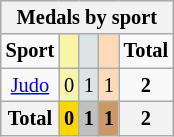<table class="wikitable" style=font-size:85%>
<tr style="background:#efefef;">
<th colspan=5><strong>Medals by sport</strong></th>
</tr>
<tr align=center>
<td><strong>Sport</strong></td>
<td bgcolor=#f7f6a8></td>
<td bgcolor=#dce5e5></td>
<td bgcolor=#ffdab9></td>
<td><strong>Total</strong></td>
</tr>
<tr align=center>
<td><a href='#'>Judo</a></td>
<td style="background:#F7F6A8;">0</td>
<td style="background:#DCE5E5;">1</td>
<td style="background:#FFDAB9;">1</td>
<td><strong>2</strong></td>
</tr>
<tr align=center>
<th><strong>Total</strong></th>
<th style="background:gold;"><strong>0</strong></th>
<th style="background:silver;"><strong>1</strong></th>
<th style="background:#c96;"><strong>1</strong></th>
<th><strong>2</strong></th>
</tr>
</table>
